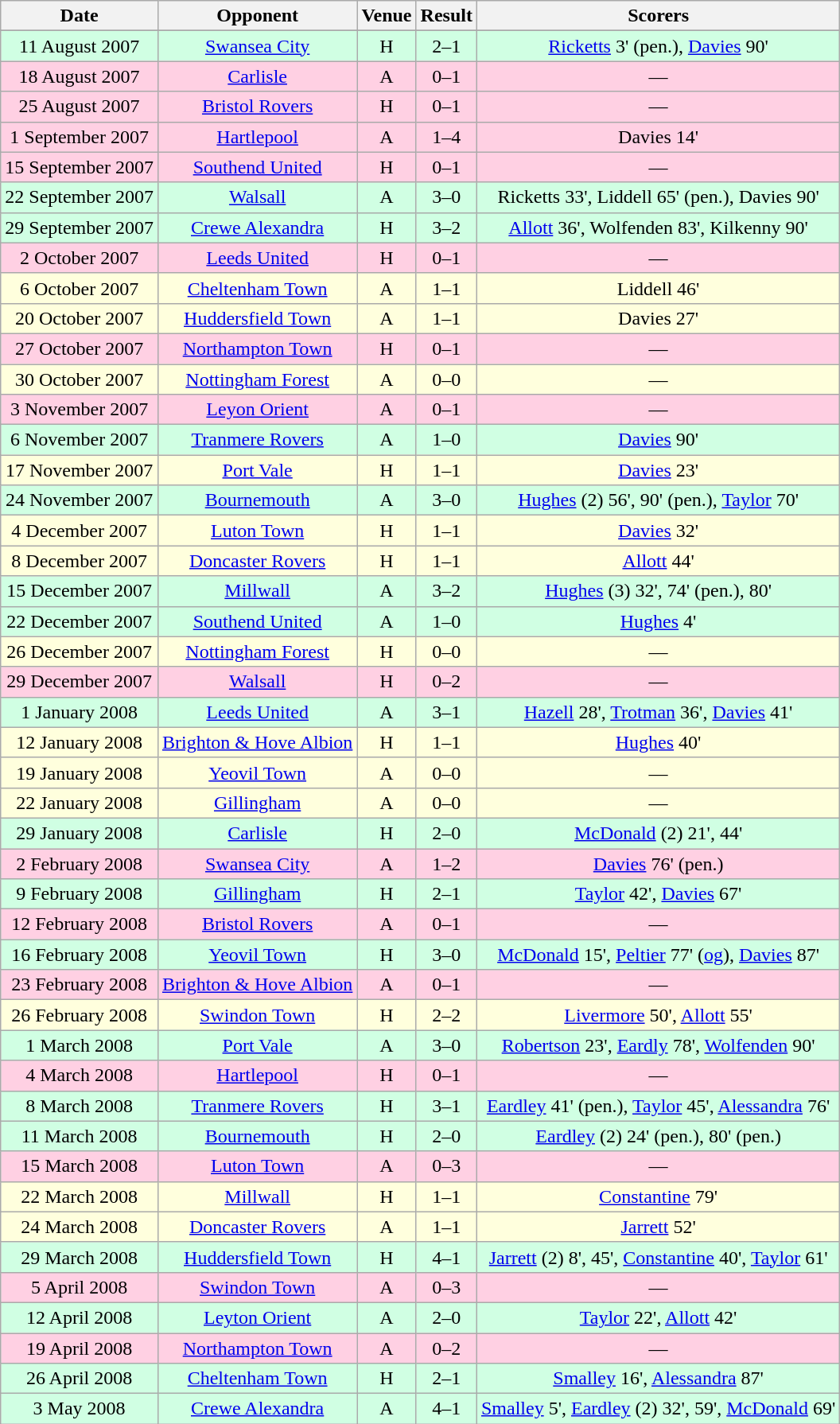<table class="wikitable sortable" style="text-align:center">
<tr>
<th>Date</th>
<th>Opponent</th>
<th>Venue</th>
<th>Result</th>
<th class="unsortable">Scorers</th>
</tr>
<tr>
</tr>
<tr bgcolor="d0ffe3">
<td>11 August 2007</td>
<td><a href='#'>Swansea City</a></td>
<td>H</td>
<td>2–1</td>
<td><a href='#'>Ricketts</a> 3' (pen.), <a href='#'>Davies</a> 90'</td>
</tr>
<tr bgcolor="ffd0e3">
<td>18 August 2007</td>
<td><a href='#'>Carlisle</a></td>
<td>A</td>
<td>0–1</td>
<td>—</td>
</tr>
<tr bgcolor="ffd0e3">
<td>25 August 2007</td>
<td><a href='#'>Bristol Rovers</a></td>
<td>H</td>
<td>0–1</td>
<td>—</td>
</tr>
<tr bgcolor="ffd0e3">
<td>1 September 2007</td>
<td><a href='#'>Hartlepool</a></td>
<td>A</td>
<td>1–4</td>
<td>Davies 14'</td>
</tr>
<tr bgcolor="ffd0e3">
<td>15 September 2007</td>
<td><a href='#'>Southend United</a></td>
<td>H</td>
<td>0–1</td>
<td>—</td>
</tr>
<tr bgcolor="d0ffe3">
<td>22 September 2007</td>
<td><a href='#'>Walsall</a></td>
<td>A</td>
<td>3–0</td>
<td>Ricketts 33', Liddell 65' (pen.), Davies 90'</td>
</tr>
<tr bgcolor="d0ffe3">
<td>29 September 2007</td>
<td><a href='#'>Crewe Alexandra</a></td>
<td>H</td>
<td>3–2</td>
<td><a href='#'>Allott</a> 36', Wolfenden 83', Kilkenny 90'</td>
</tr>
<tr bgcolor="ffd0e3">
<td>2 October 2007</td>
<td><a href='#'>Leeds United</a></td>
<td>H</td>
<td>0–1</td>
<td>—</td>
</tr>
<tr bgcolor="ffffdd">
<td>6 October 2007</td>
<td><a href='#'>Cheltenham Town</a></td>
<td>A</td>
<td>1–1</td>
<td>Liddell 46'</td>
</tr>
<tr bgcolor="ffffdd">
<td>20 October 2007</td>
<td><a href='#'>Huddersfield Town</a></td>
<td>A</td>
<td>1–1</td>
<td>Davies 27'</td>
</tr>
<tr bgcolor="ffd0e3">
<td>27 October 2007</td>
<td><a href='#'>Northampton Town</a></td>
<td>H</td>
<td>0–1</td>
<td>—</td>
</tr>
<tr bgcolor="ffffdd">
<td>30 October 2007</td>
<td><a href='#'>Nottingham Forest</a></td>
<td>A</td>
<td>0–0</td>
<td>—</td>
</tr>
<tr bgcolor="ffd0e3">
<td>3 November 2007</td>
<td><a href='#'>Leyon Orient</a></td>
<td>A</td>
<td>0–1</td>
<td>—</td>
</tr>
<tr bgcolor="d0ffe3">
<td>6 November 2007</td>
<td><a href='#'>Tranmere Rovers</a></td>
<td>A</td>
<td>1–0</td>
<td><a href='#'>Davies</a> 90'</td>
</tr>
<tr bgcolor="ffffdd">
<td>17 November 2007</td>
<td><a href='#'>Port Vale</a></td>
<td>H</td>
<td>1–1</td>
<td><a href='#'>Davies</a> 23'</td>
</tr>
<tr bgcolor="d0ffe3">
<td>24 November 2007</td>
<td><a href='#'>Bournemouth</a></td>
<td>A</td>
<td>3–0</td>
<td><a href='#'>Hughes</a> (2) 56', 90' (pen.), <a href='#'>Taylor</a> 70'</td>
</tr>
<tr bgcolor="ffffdd">
<td>4 December 2007</td>
<td><a href='#'>Luton Town</a></td>
<td>H</td>
<td>1–1</td>
<td><a href='#'>Davies</a> 32'</td>
</tr>
<tr bgcolor="ffffdd">
<td>8 December 2007</td>
<td><a href='#'>Doncaster Rovers</a></td>
<td>H</td>
<td>1–1</td>
<td><a href='#'>Allott</a> 44'</td>
</tr>
<tr bgcolor="d0ffe3">
<td>15 December 2007</td>
<td><a href='#'>Millwall</a></td>
<td>A</td>
<td>3–2</td>
<td><a href='#'>Hughes</a> (3) 32', 74' (pen.), 80'</td>
</tr>
<tr bgcolor="d0ffe3">
<td>22 December 2007</td>
<td><a href='#'>Southend United</a></td>
<td>A</td>
<td>1–0</td>
<td><a href='#'>Hughes</a> 4'</td>
</tr>
<tr bgcolor="ffffdd">
<td>26 December 2007</td>
<td><a href='#'>Nottingham Forest</a></td>
<td>H</td>
<td>0–0</td>
<td>—</td>
</tr>
<tr bgcolor="ffd0e3">
<td>29 December 2007</td>
<td><a href='#'>Walsall</a></td>
<td>H</td>
<td>0–2</td>
<td>—</td>
</tr>
<tr bgcolor="d0ffe3">
<td>1 January 2008</td>
<td><a href='#'>Leeds United</a></td>
<td>A</td>
<td>3–1</td>
<td><a href='#'>Hazell</a> 28', <a href='#'>Trotman</a> 36', <a href='#'>Davies</a> 41'</td>
</tr>
<tr bgcolor="ffffdd">
<td>12 January 2008</td>
<td><a href='#'>Brighton & Hove Albion</a></td>
<td>H</td>
<td>1–1</td>
<td><a href='#'>Hughes</a> 40'</td>
</tr>
<tr bgcolor="ffffdd">
<td>19 January 2008</td>
<td><a href='#'>Yeovil Town</a></td>
<td>A</td>
<td>0–0</td>
<td>—</td>
</tr>
<tr bgcolor="ffffdd">
<td>22 January 2008</td>
<td><a href='#'>Gillingham</a></td>
<td>A</td>
<td>0–0</td>
<td>—</td>
</tr>
<tr bgcolor="d0ffe3">
<td>29 January 2008</td>
<td><a href='#'>Carlisle</a></td>
<td>H</td>
<td>2–0</td>
<td><a href='#'>McDonald</a> (2) 21', 44'</td>
</tr>
<tr bgcolor="ffd0e3">
<td>2 February 2008</td>
<td><a href='#'>Swansea City</a></td>
<td>A</td>
<td>1–2</td>
<td><a href='#'>Davies</a> 76' (pen.)</td>
</tr>
<tr bgcolor="d0ffe3">
<td>9 February 2008</td>
<td><a href='#'>Gillingham</a></td>
<td>H</td>
<td>2–1</td>
<td><a href='#'>Taylor</a> 42', <a href='#'>Davies</a> 67'</td>
</tr>
<tr bgcolor="ffd0e3">
<td>12 February 2008</td>
<td><a href='#'>Bristol Rovers</a></td>
<td>A</td>
<td>0–1</td>
<td>—</td>
</tr>
<tr bgcolor="d0ffe3">
<td>16 February 2008</td>
<td><a href='#'>Yeovil Town</a></td>
<td>H</td>
<td>3–0</td>
<td><a href='#'>McDonald</a> 15', <a href='#'>Peltier</a> 77' (<a href='#'>og</a>), <a href='#'>Davies</a> 87'</td>
</tr>
<tr bgcolor="ffd0e3">
<td>23 February 2008</td>
<td><a href='#'>Brighton & Hove Albion</a></td>
<td>A</td>
<td>0–1</td>
<td>—</td>
</tr>
<tr bgcolor="ffffdd">
<td>26 February 2008</td>
<td><a href='#'>Swindon Town</a></td>
<td>H</td>
<td>2–2</td>
<td><a href='#'>Livermore</a> 50', <a href='#'>Allott</a> 55'</td>
</tr>
<tr bgcolor="d0ffe3">
<td>1 March 2008</td>
<td><a href='#'>Port Vale</a></td>
<td>A</td>
<td>3–0</td>
<td><a href='#'>Robertson</a> 23', <a href='#'>Eardly</a> 78', <a href='#'>Wolfenden</a> 90'</td>
</tr>
<tr bgcolor="ffd0e3">
<td>4 March 2008</td>
<td><a href='#'>Hartlepool</a></td>
<td>H</td>
<td>0–1</td>
<td>—</td>
</tr>
<tr bgcolor="d0ffe3">
<td>8 March 2008</td>
<td><a href='#'>Tranmere Rovers</a></td>
<td>H</td>
<td>3–1</td>
<td><a href='#'>Eardley</a> 41' (pen.), <a href='#'>Taylor</a> 45', <a href='#'>Alessandra</a> 76'</td>
</tr>
<tr bgcolor="d0ffe3">
<td>11 March 2008</td>
<td><a href='#'>Bournemouth</a></td>
<td>H</td>
<td>2–0</td>
<td><a href='#'>Eardley</a> (2) 24' (pen.), 80' (pen.)</td>
</tr>
<tr bgcolor="ffd0e3">
<td>15 March 2008</td>
<td><a href='#'>Luton Town</a></td>
<td>A</td>
<td>0–3</td>
<td>—</td>
</tr>
<tr bgcolor="ffffdd">
<td>22 March 2008</td>
<td><a href='#'>Millwall</a></td>
<td>H</td>
<td>1–1</td>
<td><a href='#'>Constantine</a> 79'</td>
</tr>
<tr bgcolor="ffffdd">
<td>24 March 2008</td>
<td><a href='#'>Doncaster Rovers</a></td>
<td>A</td>
<td>1–1</td>
<td><a href='#'>Jarrett</a> 52'</td>
</tr>
<tr bgcolor="d0ffe3">
<td>29 March 2008</td>
<td><a href='#'>Huddersfield Town</a></td>
<td>H</td>
<td>4–1</td>
<td><a href='#'>Jarrett</a> (2) 8', 45', <a href='#'>Constantine</a> 40', <a href='#'>Taylor</a> 61'</td>
</tr>
<tr bgcolor="ffd0e3">
<td>5 April 2008</td>
<td><a href='#'>Swindon Town</a></td>
<td>A</td>
<td>0–3</td>
<td>—</td>
</tr>
<tr bgcolor="d0ffe3">
<td>12 April 2008</td>
<td><a href='#'>Leyton Orient</a></td>
<td>A</td>
<td>2–0</td>
<td><a href='#'>Taylor</a> 22', <a href='#'>Allott</a> 42'</td>
</tr>
<tr bgcolor="ffd0e3">
<td>19 April 2008</td>
<td><a href='#'>Northampton Town</a></td>
<td>A</td>
<td>0–2</td>
<td>—</td>
</tr>
<tr bgcolor="d0ffe3">
<td>26 April 2008</td>
<td><a href='#'>Cheltenham Town</a></td>
<td>H</td>
<td>2–1</td>
<td><a href='#'>Smalley</a> 16', <a href='#'>Alessandra</a> 87'</td>
</tr>
<tr bgcolor="d0ffe3">
<td>3 May 2008</td>
<td><a href='#'>Crewe Alexandra</a></td>
<td>A</td>
<td>4–1</td>
<td><a href='#'>Smalley</a> 5', <a href='#'>Eardley</a> (2) 32', 59', <a href='#'>McDonald</a> 69'</td>
</tr>
</table>
